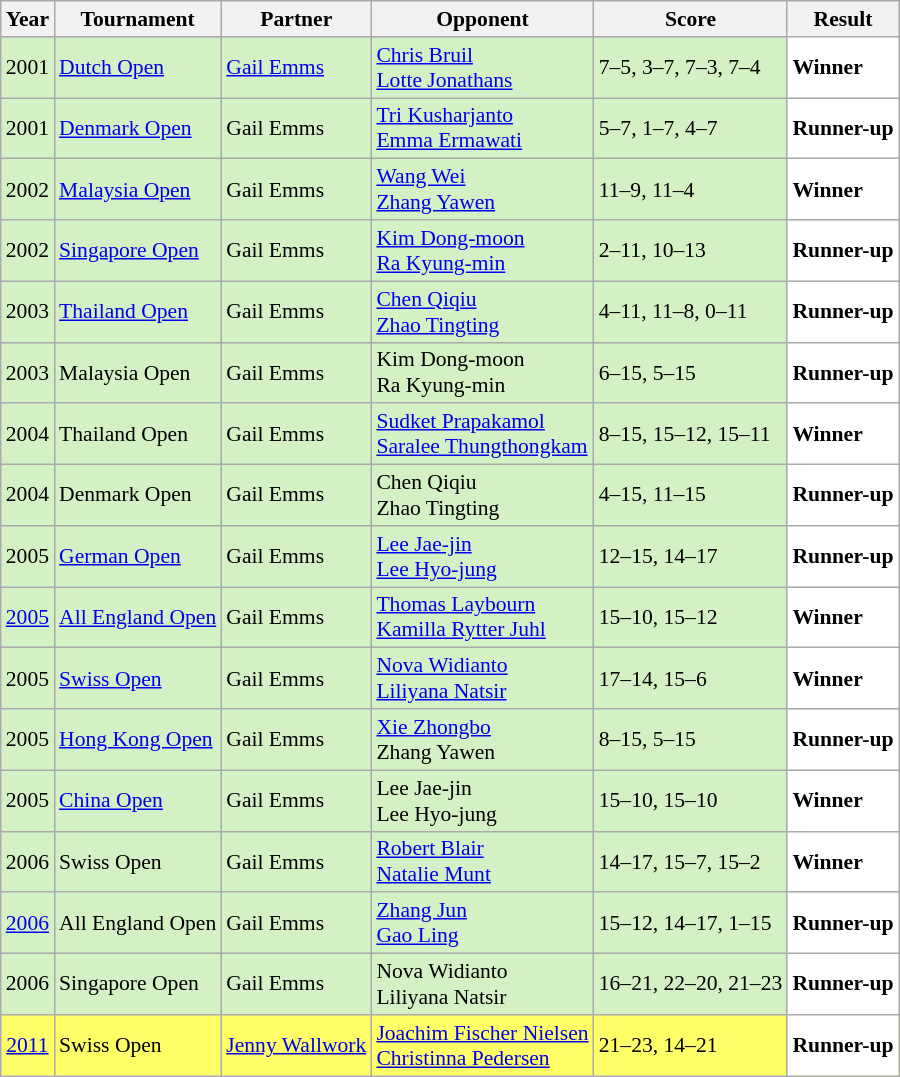<table class="sortable wikitable" style="font-size: 90%;">
<tr>
<th>Year</th>
<th>Tournament</th>
<th>Partner</th>
<th>Opponent</th>
<th>Score</th>
<th>Result</th>
</tr>
<tr style="background:#D4F1C5">
<td align="center">2001</td>
<td align="left"><a href='#'>Dutch Open</a></td>
<td align="left"> <a href='#'>Gail Emms</a></td>
<td align="left"> <a href='#'>Chris Bruil</a> <br>  <a href='#'>Lotte Jonathans</a></td>
<td align="left">7–5, 3–7, 7–3, 7–4</td>
<td style="text-align:left; background:white"> <strong>Winner</strong></td>
</tr>
<tr style="background:#D4F1C5">
<td align="center">2001</td>
<td align="left"><a href='#'>Denmark Open</a></td>
<td align="left"> Gail Emms</td>
<td align="left"> <a href='#'>Tri Kusharjanto</a> <br>  <a href='#'>Emma Ermawati</a></td>
<td align="left">5–7, 1–7, 4–7</td>
<td style="text-align:left; background:white"> <strong>Runner-up</strong></td>
</tr>
<tr style="background:#D4F1C5">
<td align="center">2002</td>
<td align="left"><a href='#'>Malaysia Open</a></td>
<td align="left"> Gail Emms</td>
<td align="left"> <a href='#'>Wang Wei</a> <br>  <a href='#'>Zhang Yawen</a></td>
<td align="left">11–9, 11–4</td>
<td style="text-align:left; background:white"> <strong>Winner</strong></td>
</tr>
<tr style="background:#D4F1C5">
<td align="center">2002</td>
<td align="left"><a href='#'>Singapore Open</a></td>
<td align="left"> Gail Emms</td>
<td align="left"> <a href='#'>Kim Dong-moon</a> <br>  <a href='#'>Ra Kyung-min</a></td>
<td align="left">2–11, 10–13</td>
<td style="text-align:left; background:white"> <strong>Runner-up</strong></td>
</tr>
<tr style="background:#D4F1C5">
<td align="center">2003</td>
<td align="left"><a href='#'>Thailand Open</a></td>
<td align="left"> Gail Emms</td>
<td align="left"> <a href='#'>Chen Qiqiu</a> <br>  <a href='#'>Zhao Tingting</a></td>
<td align="left">4–11, 11–8, 0–11</td>
<td style="text-align:left; background:white"> <strong>Runner-up</strong></td>
</tr>
<tr style="background:#D4F1C5">
<td align="center">2003</td>
<td align="left">Malaysia Open</td>
<td align="left"> Gail Emms</td>
<td align="left"> Kim Dong-moon <br>  Ra Kyung-min</td>
<td align="left">6–15, 5–15</td>
<td style="text-align:left; background:white"> <strong>Runner-up</strong></td>
</tr>
<tr style="background:#D4F1C5">
<td align="center">2004</td>
<td align="left">Thailand Open</td>
<td align="left"> Gail Emms</td>
<td align="left"> <a href='#'>Sudket Prapakamol</a> <br>  <a href='#'>Saralee Thungthongkam</a></td>
<td align="left">8–15, 15–12, 15–11</td>
<td style="text-align:left; background:white"> <strong>Winner</strong></td>
</tr>
<tr style="background:#D4F1C5">
<td align="center">2004</td>
<td align="left">Denmark Open</td>
<td align="left"> Gail Emms</td>
<td align="left"> Chen Qiqiu <br>  Zhao Tingting</td>
<td align="left">4–15, 11–15</td>
<td style="text-align:left; background:white"> <strong>Runner-up</strong></td>
</tr>
<tr style="background:#D4F1C5">
<td align="center">2005</td>
<td align="left"><a href='#'>German Open</a></td>
<td align="left"> Gail Emms</td>
<td align="left"> <a href='#'>Lee Jae-jin</a> <br>  <a href='#'>Lee Hyo-jung</a></td>
<td align="left">12–15, 14–17</td>
<td style="text-align:left; background:white"> <strong>Runner-up</strong></td>
</tr>
<tr style="background:#D4F1C5">
<td align="center"><a href='#'>2005</a></td>
<td align="left"><a href='#'>All England Open</a></td>
<td align="left"> Gail Emms</td>
<td align="left"> <a href='#'>Thomas Laybourn</a> <br>  <a href='#'>Kamilla Rytter Juhl</a></td>
<td align="left">15–10, 15–12</td>
<td style="text-align:left; background:white"> <strong>Winner</strong></td>
</tr>
<tr style="background:#D4F1C5">
<td align="center">2005</td>
<td align="left"><a href='#'>Swiss Open</a></td>
<td align="left"> Gail Emms</td>
<td align="left"> <a href='#'>Nova Widianto</a> <br>  <a href='#'>Liliyana Natsir</a></td>
<td align="left">17–14, 15–6</td>
<td style="text-align:left; background:white"> <strong>Winner</strong></td>
</tr>
<tr style="background:#D4F1C5">
<td align="center">2005</td>
<td align="left"><a href='#'>Hong Kong Open</a></td>
<td align="left"> Gail Emms</td>
<td align="left"> <a href='#'>Xie Zhongbo</a> <br>  Zhang Yawen</td>
<td align="left">8–15, 5–15</td>
<td style="text-align:left; background:white"> <strong>Runner-up</strong></td>
</tr>
<tr style="background:#D4F1C5">
<td align="center">2005</td>
<td align="left"><a href='#'>China Open</a></td>
<td align="left"> Gail Emms</td>
<td align="left"> Lee Jae-jin <br>  Lee Hyo-jung</td>
<td align="left">15–10, 15–10</td>
<td style="text-align:left; background:white"> <strong>Winner</strong></td>
</tr>
<tr style="background:#D4F1C5">
<td align="center">2006</td>
<td align="left">Swiss Open</td>
<td align="left"> Gail Emms</td>
<td align="left"> <a href='#'>Robert Blair</a> <br>  <a href='#'>Natalie Munt</a></td>
<td align="left">14–17, 15–7, 15–2</td>
<td style="text-align:left; background:white"> <strong>Winner</strong></td>
</tr>
<tr style="background:#D4F1C5">
<td align="center"><a href='#'>2006</a></td>
<td align="left">All England Open</td>
<td align="left"> Gail Emms</td>
<td align="left"> <a href='#'>Zhang Jun</a> <br>  <a href='#'>Gao Ling</a></td>
<td align="left">15–12, 14–17, 1–15</td>
<td style="text-align:left; background:white"> <strong>Runner-up</strong></td>
</tr>
<tr style="background:#D4F1C5">
<td align="center">2006</td>
<td align="left">Singapore Open</td>
<td align="left"> Gail Emms</td>
<td align="left"> Nova Widianto <br>  Liliyana Natsir</td>
<td align="left">16–21, 22–20, 21–23</td>
<td style="text-align:left; background:white"> <strong>Runner-up</strong></td>
</tr>
<tr style="background:#FFFF67">
<td align="center"><a href='#'>2011</a></td>
<td align="left">Swiss Open</td>
<td align="left"> <a href='#'>Jenny Wallwork</a></td>
<td align="left"> <a href='#'>Joachim Fischer Nielsen</a> <br>  <a href='#'>Christinna Pedersen</a></td>
<td align="left">21–23, 14–21</td>
<td style="text-align:left; background:white"> <strong>Runner-up</strong></td>
</tr>
</table>
